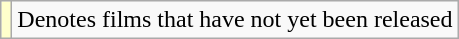<table class="wikitable">
<tr>
<td style="background:#FFFFCC;"></td>
<td>Denotes films that have not yet been released</td>
</tr>
</table>
